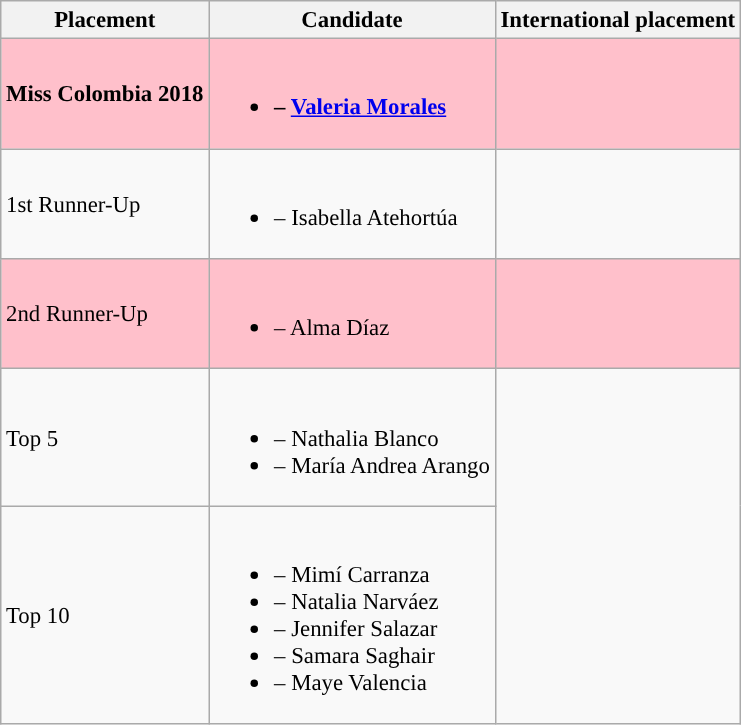<table class="wikitable sortable" style="font-size: 95%;">
<tr>
<th>Placement</th>
<th>Candidate</th>
<th>International placement</th>
</tr>
<tr style="background:pink;">
<td><strong>Miss Colombia 2018</strong></td>
<td><br><ul><li><strong> – <a href='#'>Valeria Morales</a></strong></li></ul></td>
<td></td>
</tr>
<tr>
<td>1st Runner-Up</td>
<td><br><ul><li> – Isabella Atehortúa</li></ul></td>
</tr>
<tr style="background:pink;">
<td>2nd Runner-Up</td>
<td><br><ul><li> – Alma Díaz</li></ul></td>
<td></td>
</tr>
<tr>
<td>Top 5</td>
<td><br><ul><li> – Nathalia Blanco</li><li> – María Andrea Arango</li></ul></td>
</tr>
<tr>
<td>Top 10</td>
<td><br><ul><li> – Mimí Carranza</li><li> – Natalia Narváez</li><li> – Jennifer Salazar</li><li> – Samara Saghair</li><li> – Maye Valencia</li></ul></td>
</tr>
</table>
